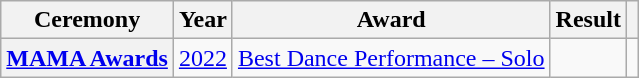<table class="wikitable plainrowheaders">
<tr>
<th scope="col">Ceremony</th>
<th scope="col">Year</th>
<th scope="col">Award</th>
<th scope="col">Result</th>
<th scope="col" class="unsortable"></th>
</tr>
<tr>
<th scope="row"><a href='#'>MAMA Awards</a></th>
<td style="text-align:center"><a href='#'>2022</a></td>
<td><a href='#'>Best Dance Performance – Solo</a></td>
<td></td>
<td style="text-align:center"></td>
</tr>
</table>
